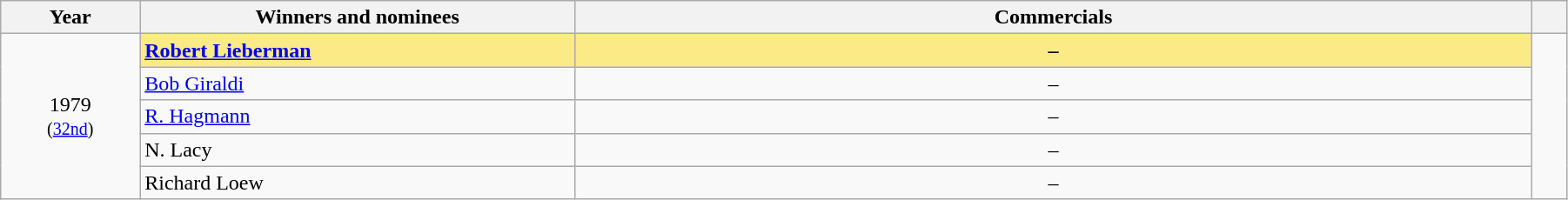<table class="wikitable" width="95%" cellpadding="5">
<tr>
<th width="8%">Year</th>
<th width="25%">Winners and nominees</th>
<th width="55%">Commercials</th>
<th width="2%"></th>
</tr>
<tr>
<td rowspan="5" style="text-align:center;">1979<br><small>(<a href='#'>32nd</a>)</small></td>
<td style="background:#FAEB86;"><strong><a href='#'>Robert Lieberman</a></strong></td>
<td style="text-align:center; background:#FAEB86;"><strong>–</strong></td>
<td rowspan="5" style="text-align:center;"></td>
</tr>
<tr>
<td><a href='#'>Bob Giraldi</a></td>
<td style="text-align:center;">–</td>
</tr>
<tr>
<td><a href='#'>R. Hagmann</a></td>
<td style="text-align:center;">–</td>
</tr>
<tr>
<td>N. Lacy</td>
<td style="text-align:center;">–</td>
</tr>
<tr>
<td>Richard Loew</td>
<td style="text-align:center;">–</td>
</tr>
</table>
